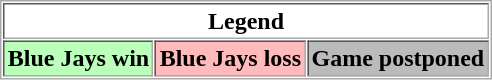<table align="center" border="1" cellpadding="2" cellspacing="1" style="border:1px solid #aaa">
<tr>
<th colspan="3">Legend</th>
</tr>
<tr>
<th style="background:#bfb;">Blue Jays win</th>
<th style="background:#fbb;">Blue Jays loss</th>
<th style="background:#bbb;">Game postponed</th>
</tr>
</table>
